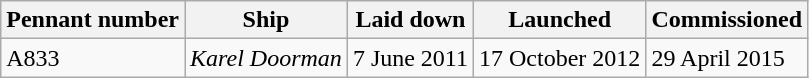<table class="wikitable">
<tr>
<th>Pennant number</th>
<th>Ship</th>
<th>Laid down</th>
<th>Launched</th>
<th>Commissioned</th>
</tr>
<tr>
<td>A833</td>
<td><em>Karel Doorman</em></td>
<td>7 June 2011</td>
<td>17 October 2012</td>
<td>29 April 2015</td>
</tr>
</table>
